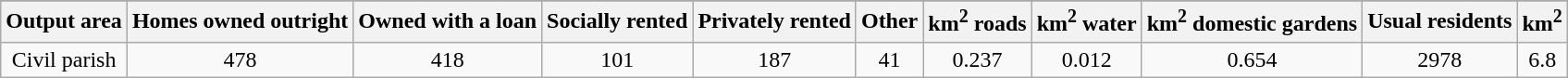<table class="wikitable">
<tr>
</tr>
<tr>
<th>Output area</th>
<th>Homes owned outright</th>
<th>Owned with a loan</th>
<th>Socially rented</th>
<th>Privately rented</th>
<th>Other</th>
<th>km<sup>2</sup> roads</th>
<th>km<sup>2</sup> water</th>
<th>km<sup>2</sup> domestic gardens</th>
<th>Usual residents</th>
<th>km<sup>2</sup></th>
</tr>
<tr align=center>
<td>Civil parish</td>
<td>478</td>
<td>418</td>
<td>101</td>
<td>187</td>
<td>41</td>
<td>0.237</td>
<td>0.012</td>
<td>0.654</td>
<td>2978</td>
<td>6.8</td>
</tr>
</table>
